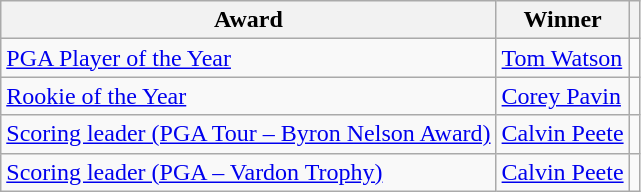<table class="wikitable">
<tr>
<th>Award</th>
<th>Winner</th>
<th></th>
</tr>
<tr>
<td><a href='#'>PGA Player of the Year</a></td>
<td> <a href='#'>Tom Watson</a></td>
<td></td>
</tr>
<tr>
<td><a href='#'>Rookie of the Year</a></td>
<td> <a href='#'>Corey Pavin</a></td>
<td></td>
</tr>
<tr>
<td><a href='#'>Scoring leader (PGA Tour – Byron Nelson Award)</a></td>
<td> <a href='#'>Calvin Peete</a></td>
<td></td>
</tr>
<tr>
<td><a href='#'>Scoring leader (PGA – Vardon Trophy)</a></td>
<td> <a href='#'>Calvin Peete</a></td>
<td></td>
</tr>
</table>
